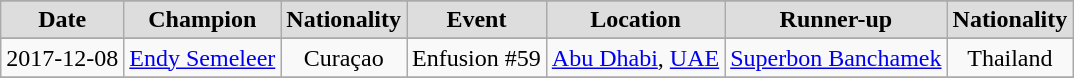<table class="wikitable" style="text-align:center">
<tr>
</tr>
<tr bgcolor="#dddddd">
<td><strong>Date</strong></td>
<td><strong>Champion</strong></td>
<td><strong>Nationality</strong></td>
<td><strong>Event</strong></td>
<td><strong>Location</strong></td>
<td><strong>Runner-up</strong></td>
<td><strong>Nationality</strong></td>
</tr>
<tr>
</tr>
<tr>
<td>2017-12-08</td>
<td><a href='#'>Endy Semeleer</a></td>
<td> Curaçao</td>
<td>Enfusion #59</td>
<td><a href='#'>Abu Dhabi</a>, <a href='#'>UAE</a></td>
<td><a href='#'>Superbon Banchamek</a></td>
<td> Thailand</td>
</tr>
<tr>
</tr>
</table>
